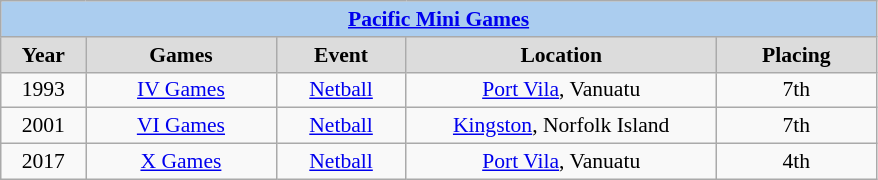<table class=wikitable style="text-align:center; font-size:90%">
<tr>
<th colspan=5 style=background:#ABCDEF><a href='#'>Pacific Mini Games</a></th>
</tr>
<tr>
<th style="width:50px; background:gainsboro;">Year</th>
<th style="width:120px; background:gainsboro;">Games</th>
<th style="width:80px; background:gainsboro;">Event</th>
<th style="width:200px; background:gainsboro;">Location</th>
<th style="width:100px; background:gainsboro;">Placing</th>
</tr>
<tr>
<td>1993</td>
<td><a href='#'>IV Games</a></td>
<td><a href='#'>Netball</a></td>
<td><a href='#'>Port Vila</a>, Vanuatu</td>
<td bgcolor=>7th</td>
</tr>
<tr>
<td>2001</td>
<td><a href='#'>VI Games</a></td>
<td><a href='#'>Netball</a></td>
<td><a href='#'>Kingston</a>, Norfolk Island</td>
<td bgcolor=>7th</td>
</tr>
<tr>
<td>2017</td>
<td><a href='#'>X Games</a></td>
<td><a href='#'>Netball</a></td>
<td><a href='#'>Port Vila</a>, Vanuatu</td>
<td bgcolor=>4th</td>
</tr>
</table>
